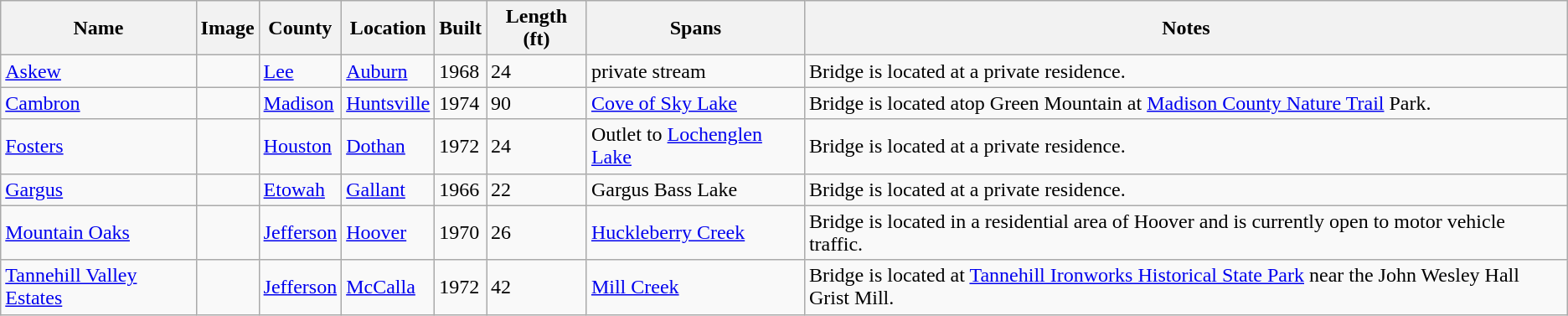<table class="wikitable sortable">
<tr>
<th>Name</th>
<th>Image</th>
<th>County</th>
<th>Location</th>
<th>Built</th>
<th>Length (ft)</th>
<th>Spans</th>
<th>Notes</th>
</tr>
<tr>
<td><a href='#'>Askew</a></td>
<td></td>
<td><a href='#'>Lee</a></td>
<td><a href='#'>Auburn</a></td>
<td>1968</td>
<td>24</td>
<td>private stream</td>
<td>Bridge is located at a private residence.</td>
</tr>
<tr>
<td><a href='#'>Cambron</a></td>
<td></td>
<td><a href='#'>Madison</a></td>
<td><a href='#'>Huntsville</a></td>
<td>1974</td>
<td>90</td>
<td><a href='#'>Cove of Sky Lake</a></td>
<td>Bridge is located atop Green Mountain at <a href='#'>Madison County Nature Trail</a> Park.</td>
</tr>
<tr>
<td><a href='#'>Fosters</a></td>
<td></td>
<td><a href='#'>Houston</a></td>
<td><a href='#'>Dothan</a></td>
<td>1972</td>
<td>24</td>
<td>Outlet to <a href='#'>Lochenglen Lake</a></td>
<td>Bridge is located at a private residence.</td>
</tr>
<tr>
<td><a href='#'>Gargus</a></td>
<td></td>
<td><a href='#'>Etowah</a></td>
<td><a href='#'>Gallant</a></td>
<td>1966</td>
<td>22</td>
<td>Gargus Bass Lake</td>
<td>Bridge is located at a private residence.</td>
</tr>
<tr>
<td><a href='#'>Mountain Oaks</a></td>
<td></td>
<td><a href='#'>Jefferson</a></td>
<td><a href='#'>Hoover</a></td>
<td>1970</td>
<td>26</td>
<td><a href='#'>Huckleberry Creek</a></td>
<td>Bridge is located in a residential area of Hoover and is currently open to motor vehicle traffic.</td>
</tr>
<tr>
<td><a href='#'>Tannehill Valley Estates</a></td>
<td></td>
<td><a href='#'>Jefferson</a></td>
<td><a href='#'>McCalla</a></td>
<td>1972</td>
<td>42</td>
<td><a href='#'>Mill Creek</a></td>
<td>Bridge is located at <a href='#'>Tannehill Ironworks Historical State Park</a> near the John Wesley Hall Grist Mill.</td>
</tr>
</table>
